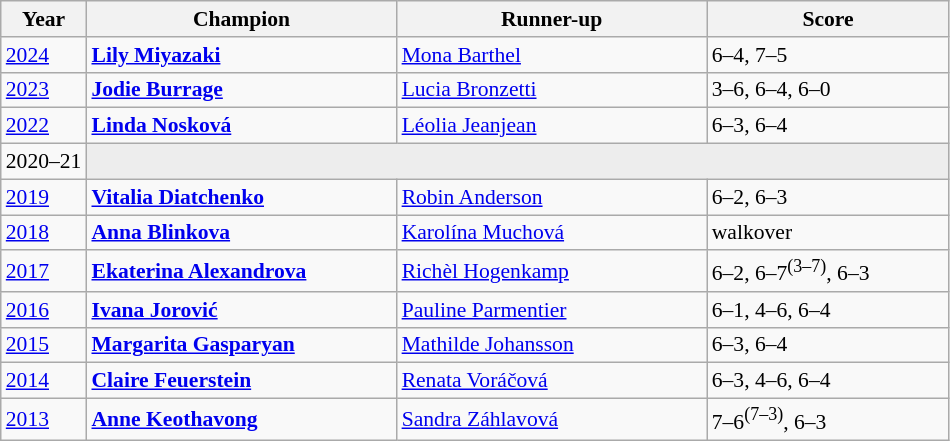<table class="wikitable" style="font-size:90%">
<tr>
<th>Year</th>
<th width="200">Champion</th>
<th width="200">Runner-up</th>
<th width="155">Score</th>
</tr>
<tr>
<td><a href='#'>2024</a></td>
<td> <strong><a href='#'>Lily Miyazaki</a></strong></td>
<td> <a href='#'>Mona Barthel</a></td>
<td>6–4, 7–5</td>
</tr>
<tr>
<td><a href='#'>2023</a></td>
<td> <strong><a href='#'>Jodie Burrage</a></strong></td>
<td> <a href='#'>Lucia Bronzetti</a></td>
<td>3–6, 6–4, 6–0</td>
</tr>
<tr>
<td><a href='#'>2022</a></td>
<td> <strong><a href='#'>Linda Nosková</a></strong></td>
<td> <a href='#'>Léolia Jeanjean</a></td>
<td>6–3, 6–4</td>
</tr>
<tr>
<td>2020–21</td>
<td colspan=3 bgcolor="#ededed"></td>
</tr>
<tr>
<td><a href='#'>2019</a></td>
<td> <strong><a href='#'>Vitalia Diatchenko</a></strong></td>
<td> <a href='#'>Robin Anderson</a></td>
<td>6–2, 6–3</td>
</tr>
<tr>
<td><a href='#'>2018</a></td>
<td> <strong><a href='#'>Anna Blinkova</a></strong></td>
<td> <a href='#'>Karolína Muchová</a></td>
<td>walkover</td>
</tr>
<tr>
<td><a href='#'>2017</a></td>
<td> <strong><a href='#'>Ekaterina Alexandrova</a></strong></td>
<td> <a href='#'>Richèl Hogenkamp</a></td>
<td>6–2, 6–7<sup>(3–7)</sup>, 6–3</td>
</tr>
<tr>
<td><a href='#'>2016</a></td>
<td> <strong><a href='#'>Ivana Jorović</a></strong></td>
<td> <a href='#'>Pauline Parmentier</a></td>
<td>6–1, 4–6, 6–4</td>
</tr>
<tr>
<td><a href='#'>2015</a></td>
<td> <strong><a href='#'>Margarita Gasparyan</a></strong></td>
<td> <a href='#'>Mathilde Johansson</a></td>
<td>6–3, 6–4</td>
</tr>
<tr>
<td><a href='#'>2014</a></td>
<td> <strong><a href='#'>Claire Feuerstein</a></strong></td>
<td> <a href='#'>Renata Voráčová</a></td>
<td>6–3, 4–6, 6–4</td>
</tr>
<tr>
<td><a href='#'>2013</a></td>
<td> <strong><a href='#'>Anne Keothavong</a></strong></td>
<td> <a href='#'>Sandra Záhlavová</a></td>
<td>7–6<sup>(7–3)</sup>, 6–3</td>
</tr>
</table>
